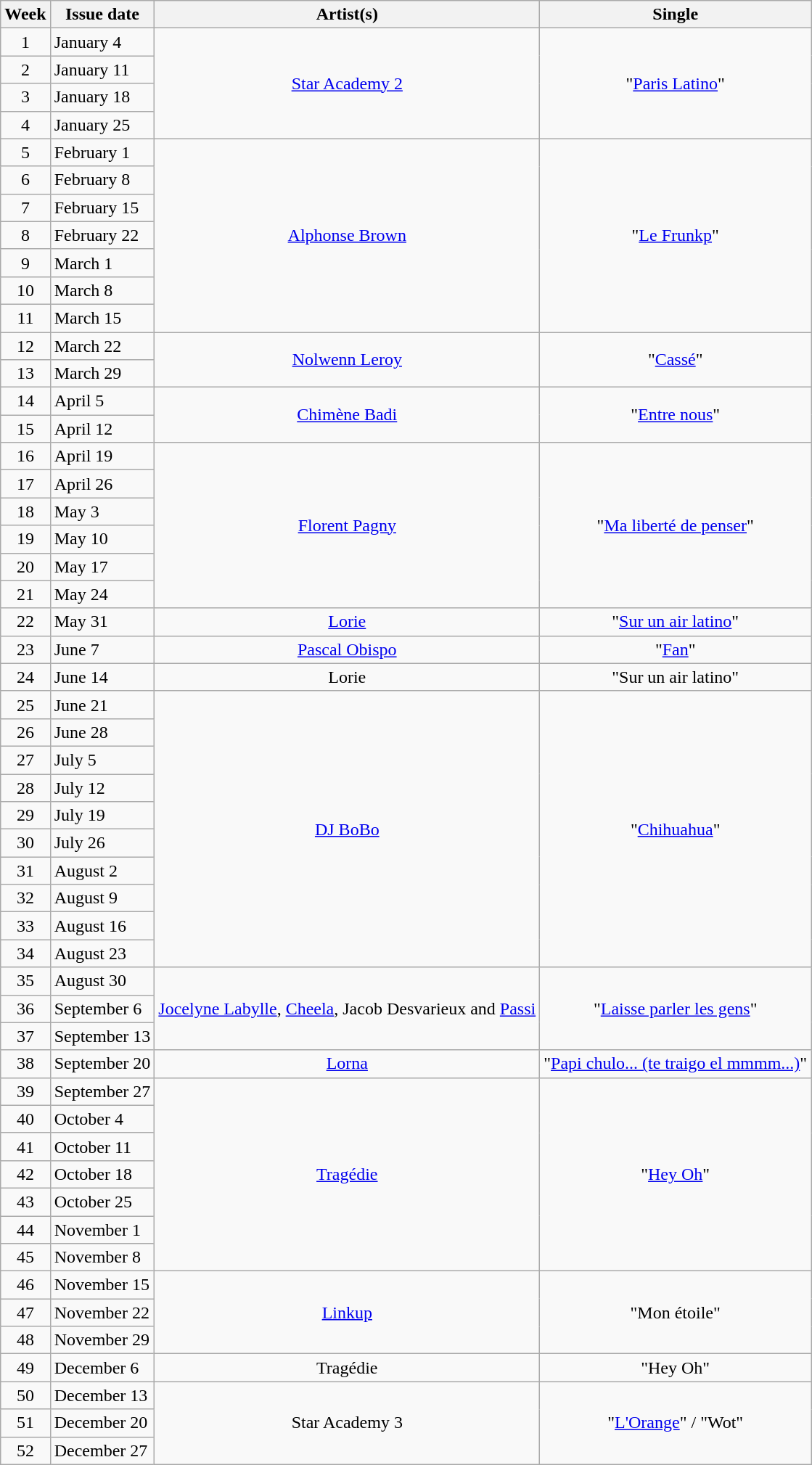<table class="wikitable">
<tr>
<th>Week</th>
<th>Issue date</th>
<th>Artist(s)</th>
<th>Single</th>
</tr>
<tr>
<td style="text-align:center;">1</td>
<td>January 4</td>
<td rowspan="4" style="text-align:center;"><a href='#'>Star Academy 2</a></td>
<td rowspan="4" style="text-align:center;">"<a href='#'>Paris Latino</a>"</td>
</tr>
<tr>
<td style="text-align:center;">2</td>
<td>January 11</td>
</tr>
<tr>
<td style="text-align:center;">3</td>
<td>January 18</td>
</tr>
<tr>
<td style="text-align:center;">4</td>
<td>January 25</td>
</tr>
<tr>
<td style="text-align:center;">5</td>
<td>February 1</td>
<td rowspan="7" style="text-align:center;"><a href='#'>Alphonse Brown</a></td>
<td rowspan="7" style="text-align:center;">"<a href='#'>Le Frunkp</a>"</td>
</tr>
<tr>
<td style="text-align:center;">6</td>
<td>February 8</td>
</tr>
<tr>
<td style="text-align:center;">7</td>
<td>February 15</td>
</tr>
<tr>
<td style="text-align:center;">8</td>
<td>February 22</td>
</tr>
<tr>
<td style="text-align:center;">9</td>
<td>March 1</td>
</tr>
<tr>
<td style="text-align:center;">10</td>
<td>March 8</td>
</tr>
<tr>
<td style="text-align:center;">11</td>
<td>March 15</td>
</tr>
<tr>
<td style="text-align:center;">12</td>
<td>March 22</td>
<td rowspan="2" style="text-align:center;"><a href='#'>Nolwenn Leroy</a></td>
<td rowspan="2" style="text-align:center;">"<a href='#'>Cassé</a>"</td>
</tr>
<tr>
<td style="text-align:center;">13</td>
<td>March 29</td>
</tr>
<tr>
<td style="text-align:center;">14</td>
<td>April 5</td>
<td rowspan="2" style="text-align:center;"><a href='#'>Chimène Badi</a></td>
<td rowspan="2" style="text-align:center;">"<a href='#'>Entre nous</a>"</td>
</tr>
<tr>
<td style="text-align:center;">15</td>
<td>April 12</td>
</tr>
<tr>
<td style="text-align:center;">16</td>
<td>April 19</td>
<td rowspan="6" style="text-align:center;"><a href='#'>Florent Pagny</a></td>
<td rowspan="6" style="text-align:center;">"<a href='#'>Ma liberté de penser</a>"</td>
</tr>
<tr>
<td style="text-align:center;">17</td>
<td>April 26</td>
</tr>
<tr>
<td style="text-align:center;">18</td>
<td>May 3</td>
</tr>
<tr>
<td style="text-align:center;">19</td>
<td>May 10</td>
</tr>
<tr>
<td style="text-align:center;">20</td>
<td>May 17</td>
</tr>
<tr>
<td style="text-align:center;">21</td>
<td>May 24</td>
</tr>
<tr>
<td style="text-align:center;">22</td>
<td>May 31</td>
<td style="text-align:center;"><a href='#'>Lorie</a></td>
<td style="text-align:center;">"<a href='#'>Sur un air latino</a>"</td>
</tr>
<tr>
<td style="text-align:center;">23</td>
<td>June 7</td>
<td style="text-align:center;"><a href='#'>Pascal Obispo</a></td>
<td style="text-align:center;">"<a href='#'>Fan</a>"</td>
</tr>
<tr>
<td style="text-align:center;">24</td>
<td>June 14</td>
<td style="text-align:center;">Lorie</td>
<td style="text-align:center;">"Sur un air latino"</td>
</tr>
<tr>
<td style="text-align:center;">25</td>
<td>June 21</td>
<td rowspan="10" style="text-align:center;"><a href='#'>DJ BoBo</a></td>
<td rowspan="10" style="text-align:center;">"<a href='#'>Chihuahua</a>"</td>
</tr>
<tr>
<td style="text-align:center;">26</td>
<td>June 28</td>
</tr>
<tr>
<td style="text-align:center;">27</td>
<td>July 5</td>
</tr>
<tr>
<td style="text-align:center;">28</td>
<td>July 12</td>
</tr>
<tr>
<td style="text-align:center;">29</td>
<td>July 19</td>
</tr>
<tr>
<td style="text-align:center;">30</td>
<td>July 26</td>
</tr>
<tr>
<td style="text-align:center;">31</td>
<td>August 2</td>
</tr>
<tr>
<td style="text-align:center;">32</td>
<td>August 9</td>
</tr>
<tr>
<td style="text-align:center;">33</td>
<td>August 16</td>
</tr>
<tr>
<td style="text-align:center;">34</td>
<td>August 23</td>
</tr>
<tr>
<td style="text-align:center;">35</td>
<td>August 30</td>
<td rowspan="3" style="text-align:center;"><a href='#'>Jocelyne Labylle</a>, <a href='#'>Cheela</a>, Jacob Desvarieux and <a href='#'>Passi</a></td>
<td rowspan="3" style="text-align:center;">"<a href='#'>Laisse parler les gens</a>"</td>
</tr>
<tr>
<td style="text-align:center;">36</td>
<td>September 6</td>
</tr>
<tr>
<td style="text-align:center;">37</td>
<td>September 13</td>
</tr>
<tr>
<td style="text-align:center;">38</td>
<td>September 20</td>
<td style="text-align:center;"><a href='#'>Lorna</a></td>
<td style="text-align:center;">"<a href='#'>Papi chulo... (te traigo el mmmm...)</a>"</td>
</tr>
<tr>
<td style="text-align:center;">39</td>
<td>September 27</td>
<td rowspan="7" style="text-align:center;"><a href='#'>Tragédie</a></td>
<td rowspan="7" style="text-align:center;">"<a href='#'>Hey Oh</a>"</td>
</tr>
<tr>
<td style="text-align:center;">40</td>
<td>October 4</td>
</tr>
<tr>
<td style="text-align:center;">41</td>
<td>October 11</td>
</tr>
<tr>
<td style="text-align:center;">42</td>
<td>October 18</td>
</tr>
<tr>
<td style="text-align:center;">43</td>
<td>October 25</td>
</tr>
<tr>
<td style="text-align:center;">44</td>
<td>November 1</td>
</tr>
<tr>
<td style="text-align:center;">45</td>
<td>November 8</td>
</tr>
<tr>
<td style="text-align:center;">46</td>
<td>November 15</td>
<td rowspan="3" style="text-align:center;"><a href='#'>Linkup</a></td>
<td rowspan="3" style="text-align:center;">"Mon étoile"</td>
</tr>
<tr>
<td style="text-align:center;">47</td>
<td>November 22</td>
</tr>
<tr>
<td style="text-align:center;">48</td>
<td>November 29</td>
</tr>
<tr>
<td style="text-align:center;">49</td>
<td>December 6</td>
<td style="text-align:center;">Tragédie</td>
<td style="text-align:center;">"Hey Oh"</td>
</tr>
<tr>
<td style="text-align:center;">50</td>
<td>December 13</td>
<td rowspan="3" style="text-align:center;">Star Academy 3</td>
<td rowspan="3" style="text-align:center;">"<a href='#'>L'Orange</a>" / "Wot"</td>
</tr>
<tr>
<td style="text-align:center;">51</td>
<td>December 20</td>
</tr>
<tr>
<td style="text-align:center;">52</td>
<td>December 27</td>
</tr>
</table>
